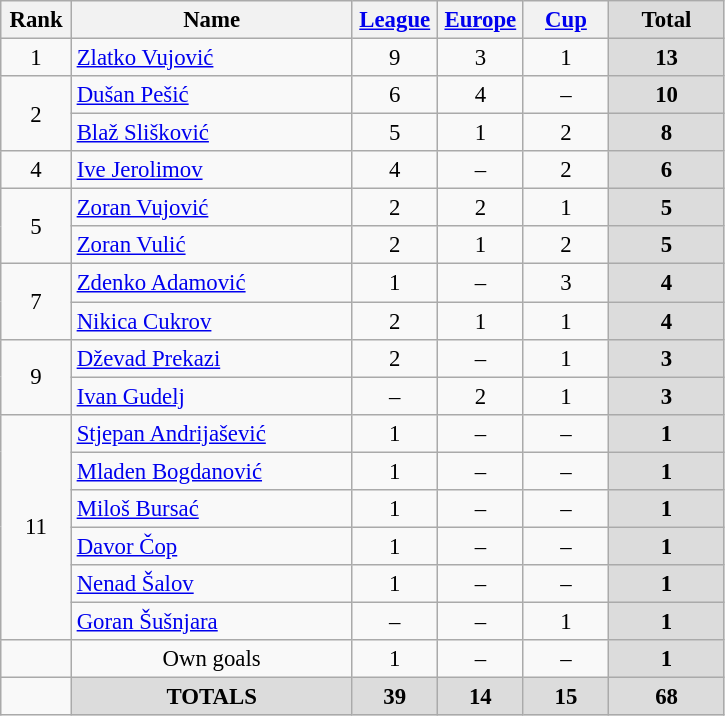<table class="wikitable" style="font-size: 95%; text-align: center;">
<tr>
<th width=40>Rank</th>
<th width=180>Name</th>
<th width=50><a href='#'>League</a></th>
<th width=50><a href='#'>Europe</a></th>
<th width=50><a href='#'>Cup</a></th>
<th width=70 style="background: #DCDCDC">Total</th>
</tr>
<tr>
<td rowspan=1>1</td>
<td style="text-align:left;"> <a href='#'>Zlatko Vujović</a></td>
<td>9</td>
<td>3</td>
<td>1</td>
<th style="background: #DCDCDC">13</th>
</tr>
<tr>
<td rowspan=2>2</td>
<td style="text-align:left;"> <a href='#'>Dušan Pešić</a></td>
<td>6</td>
<td>4</td>
<td>–</td>
<th style="background: #DCDCDC">10</th>
</tr>
<tr>
<td style="text-align:left;"> <a href='#'>Blaž Slišković</a></td>
<td>5</td>
<td>1</td>
<td>2</td>
<th style="background: #DCDCDC">8</th>
</tr>
<tr>
<td rowspan=1>4</td>
<td style="text-align:left;"> <a href='#'>Ive Jerolimov</a></td>
<td>4</td>
<td>–</td>
<td>2</td>
<th style="background: #DCDCDC">6</th>
</tr>
<tr>
<td rowspan=2>5</td>
<td style="text-align:left;"> <a href='#'>Zoran Vujović</a></td>
<td>2</td>
<td>2</td>
<td>1</td>
<th style="background: #DCDCDC">5</th>
</tr>
<tr>
<td style="text-align:left;"> <a href='#'>Zoran Vulić</a></td>
<td>2</td>
<td>1</td>
<td>2</td>
<th style="background: #DCDCDC">5</th>
</tr>
<tr>
<td rowspan=2>7</td>
<td style="text-align:left;"> <a href='#'>Zdenko Adamović</a></td>
<td>1</td>
<td>–</td>
<td>3</td>
<th style="background: #DCDCDC">4</th>
</tr>
<tr>
<td style="text-align:left;"> <a href='#'>Nikica Cukrov</a></td>
<td>2</td>
<td>1</td>
<td>1</td>
<th style="background: #DCDCDC">4</th>
</tr>
<tr>
<td rowspan=2>9</td>
<td style="text-align:left;"> <a href='#'>Dževad Prekazi</a></td>
<td>2</td>
<td>–</td>
<td>1</td>
<th style="background: #DCDCDC">3</th>
</tr>
<tr>
<td style="text-align:left;"> <a href='#'>Ivan Gudelj</a></td>
<td>–</td>
<td>2</td>
<td>1</td>
<th style="background: #DCDCDC">3</th>
</tr>
<tr>
<td rowspan=6>11</td>
<td style="text-align:left;"> <a href='#'>Stjepan Andrijašević</a></td>
<td>1</td>
<td>–</td>
<td>–</td>
<th style="background: #DCDCDC">1</th>
</tr>
<tr>
<td style="text-align:left;"> <a href='#'>Mladen Bogdanović</a></td>
<td>1</td>
<td>–</td>
<td>–</td>
<th style="background: #DCDCDC">1</th>
</tr>
<tr>
<td style="text-align:left;"> <a href='#'>Miloš Bursać</a></td>
<td>1</td>
<td>–</td>
<td>–</td>
<th style="background: #DCDCDC">1</th>
</tr>
<tr>
<td style="text-align:left;"> <a href='#'>Davor Čop</a></td>
<td>1</td>
<td>–</td>
<td>–</td>
<th style="background: #DCDCDC">1</th>
</tr>
<tr>
<td style="text-align:left;"> <a href='#'>Nenad Šalov</a></td>
<td>1</td>
<td>–</td>
<td>–</td>
<th style="background: #DCDCDC">1</th>
</tr>
<tr>
<td style="text-align:left;"> <a href='#'>Goran Šušnjara</a></td>
<td>–</td>
<td>–</td>
<td>1</td>
<th style="background: #DCDCDC">1</th>
</tr>
<tr>
<td></td>
<td style="text-align:center;">Own goals</td>
<td>1</td>
<td>–</td>
<td>–</td>
<th style="background: #DCDCDC">1</th>
</tr>
<tr>
<td></td>
<th style="background: #DCDCDC">TOTALS</th>
<th style="background: #DCDCDC">39</th>
<th style="background: #DCDCDC">14</th>
<th style="background: #DCDCDC">15</th>
<th style="background: #DCDCDC">68</th>
</tr>
</table>
